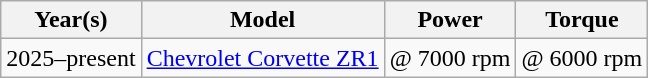<table class="wikitable">
<tr>
<th scope="col">Year(s)</th>
<th scope="col">Model</th>
<th scope="col">Power</th>
<th scope="col">Torque</th>
</tr>
<tr>
<td>2025–present</td>
<td><a href='#'>Chevrolet Corvette ZR1</a></td>
<td> @ 7000 rpm</td>
<td> @ 6000 rpm</td>
</tr>
</table>
